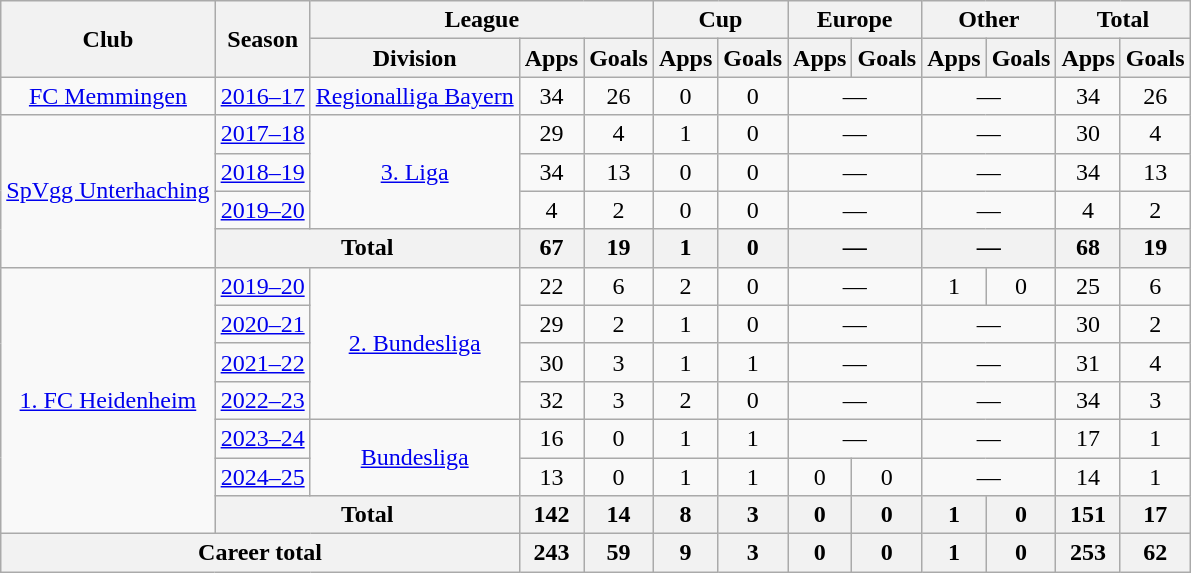<table class="wikitable" style="text-align:center">
<tr>
<th rowspan="2">Club</th>
<th rowspan="2">Season</th>
<th colspan="3">League</th>
<th colspan="2">Cup</th>
<th colspan="2">Europe</th>
<th colspan="2">Other</th>
<th colspan="2">Total</th>
</tr>
<tr>
<th>Division</th>
<th>Apps</th>
<th>Goals</th>
<th>Apps</th>
<th>Goals</th>
<th>Apps</th>
<th>Goals</th>
<th>Apps</th>
<th>Goals</th>
<th>Apps</th>
<th>Goals</th>
</tr>
<tr>
<td><a href='#'>FC Memmingen</a></td>
<td><a href='#'>2016–17</a></td>
<td><a href='#'>Regionalliga Bayern</a></td>
<td>34</td>
<td>26</td>
<td>0</td>
<td>0</td>
<td colspan="2">—</td>
<td colspan="2">—</td>
<td>34</td>
<td>26</td>
</tr>
<tr>
<td rowspan="4"><a href='#'>SpVgg Unterhaching</a></td>
<td><a href='#'>2017–18</a></td>
<td rowspan="3"><a href='#'>3. Liga</a></td>
<td>29</td>
<td>4</td>
<td>1</td>
<td>0</td>
<td colspan="2">—</td>
<td colspan="2">—</td>
<td>30</td>
<td>4</td>
</tr>
<tr>
<td><a href='#'>2018–19</a></td>
<td>34</td>
<td>13</td>
<td>0</td>
<td>0</td>
<td colspan="2">—</td>
<td colspan="2">—</td>
<td>34</td>
<td>13</td>
</tr>
<tr>
<td><a href='#'>2019–20</a></td>
<td>4</td>
<td>2</td>
<td>0</td>
<td>0</td>
<td colspan="2">—</td>
<td colspan="2">—</td>
<td>4</td>
<td>2</td>
</tr>
<tr>
<th colspan="2">Total</th>
<th>67</th>
<th>19</th>
<th>1</th>
<th>0</th>
<th colspan="2">—</th>
<th colspan="2">—</th>
<th>68</th>
<th>19</th>
</tr>
<tr>
<td rowspan="7"><a href='#'>1. FC Heidenheim</a></td>
<td><a href='#'>2019–20</a></td>
<td rowspan="4"><a href='#'>2. Bundesliga</a></td>
<td>22</td>
<td>6</td>
<td>2</td>
<td>0</td>
<td colspan="2">—</td>
<td>1</td>
<td>0</td>
<td>25</td>
<td>6</td>
</tr>
<tr>
<td><a href='#'>2020–21</a></td>
<td>29</td>
<td>2</td>
<td>1</td>
<td>0</td>
<td colspan="2">—</td>
<td colspan="2">—</td>
<td>30</td>
<td>2</td>
</tr>
<tr>
<td><a href='#'>2021–22</a></td>
<td>30</td>
<td>3</td>
<td>1</td>
<td>1</td>
<td colspan="2">—</td>
<td colspan="2">—</td>
<td>31</td>
<td>4</td>
</tr>
<tr>
<td><a href='#'>2022–23</a></td>
<td>32</td>
<td>3</td>
<td>2</td>
<td>0</td>
<td colspan="2">—</td>
<td colspan="2">—</td>
<td>34</td>
<td>3</td>
</tr>
<tr>
<td><a href='#'>2023–24</a></td>
<td rowspan="2"><a href='#'>Bundesliga</a></td>
<td>16</td>
<td>0</td>
<td>1</td>
<td>1</td>
<td colspan="2">—</td>
<td colspan="2">—</td>
<td>17</td>
<td>1</td>
</tr>
<tr>
<td><a href='#'>2024–25</a></td>
<td>13</td>
<td>0</td>
<td>1</td>
<td>1</td>
<td>0</td>
<td>0</td>
<td colspan="2">—</td>
<td>14</td>
<td>1</td>
</tr>
<tr>
<th colspan="2">Total</th>
<th>142</th>
<th>14</th>
<th>8</th>
<th>3</th>
<th>0</th>
<th>0</th>
<th>1</th>
<th>0</th>
<th>151</th>
<th>17</th>
</tr>
<tr>
<th colspan="3">Career total</th>
<th>243</th>
<th>59</th>
<th>9</th>
<th>3</th>
<th>0</th>
<th>0</th>
<th>1</th>
<th>0</th>
<th>253</th>
<th>62</th>
</tr>
</table>
